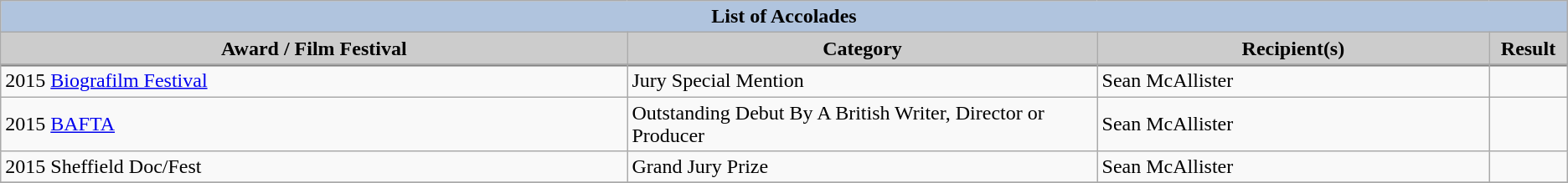<table class="wikitable">
<tr style="text-align:center;">
<th colspan=4 style="background:#B0C4DE;">List of Accolades</th>
</tr>
<tr style="text-align:center;">
<th style="background:#ccc;" width="40%">Award / Film Festival</th>
<th style="background:#ccc;" width="30%">Category</th>
<th style="background:#ccc;" width="25%">Recipient(s)</th>
<th style="background:#ccc;" width="15%">Result</th>
</tr>
<tr style="border-top:2px solid gray;">
</tr>
<tr>
<td>2015 <a href='#'>Biografilm Festival</a></td>
<td>Jury Special Mention</td>
<td>Sean McAllister</td>
<td></td>
</tr>
<tr>
<td>2015 <a href='#'>BAFTA</a></td>
<td>Outstanding Debut By A British Writer, Director or Producer</td>
<td>Sean McAllister</td>
<td></td>
</tr>
<tr>
<td>2015 Sheffield Doc/Fest</td>
<td>Grand Jury Prize</td>
<td>Sean McAllister</td>
<td></td>
</tr>
<tr>
</tr>
</table>
